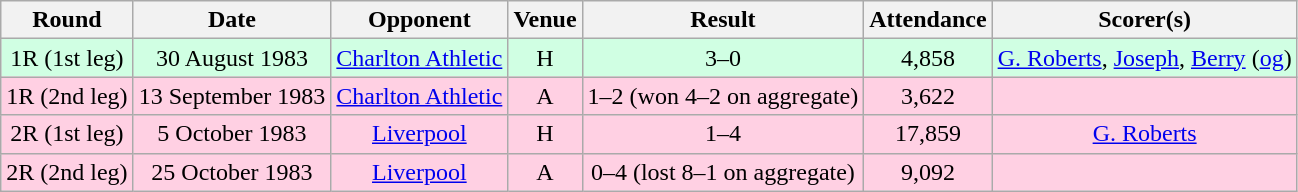<table class="wikitable sortable" style="text-align:center;">
<tr>
<th>Round</th>
<th>Date</th>
<th>Opponent</th>
<th>Venue</th>
<th>Result</th>
<th>Attendance</th>
<th>Scorer(s)</th>
</tr>
<tr style="background:#d0ffe3;">
<td>1R (1st leg)</td>
<td>30 August 1983</td>
<td><a href='#'>Charlton Athletic</a></td>
<td>H</td>
<td>3–0</td>
<td>4,858</td>
<td><a href='#'>G. Roberts</a>, <a href='#'>Joseph</a>, <a href='#'>Berry</a> (<a href='#'>og</a>)</td>
</tr>
<tr style="background:#ffd0e3;">
<td>1R (2nd leg)</td>
<td>13 September 1983</td>
<td><a href='#'>Charlton Athletic</a></td>
<td>A</td>
<td>1–2 (won 4–2 on aggregate)</td>
<td>3,622</td>
<td></td>
</tr>
<tr style="background:#ffd0e3;">
<td>2R (1st leg)</td>
<td>5 October 1983</td>
<td><a href='#'>Liverpool</a></td>
<td>H</td>
<td>1–4</td>
<td>17,859</td>
<td><a href='#'>G. Roberts</a></td>
</tr>
<tr style="background:#ffd0e3;">
<td>2R (2nd leg)</td>
<td>25 October 1983</td>
<td><a href='#'>Liverpool</a></td>
<td>A</td>
<td>0–4 (lost 8–1 on aggregate)</td>
<td>9,092</td>
<td></td>
</tr>
</table>
